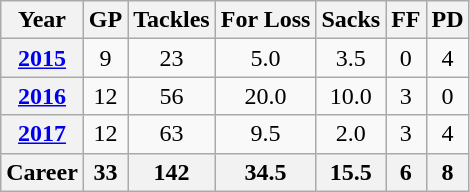<table class="wikitable" style="text-align:center;">
<tr>
<th>Year</th>
<th>GP</th>
<th>Tackles</th>
<th>For Loss</th>
<th>Sacks</th>
<th>FF</th>
<th>PD</th>
</tr>
<tr>
<th><a href='#'>2015</a></th>
<td>9</td>
<td>23</td>
<td>5.0</td>
<td>3.5</td>
<td>0</td>
<td>4</td>
</tr>
<tr>
<th><a href='#'>2016</a></th>
<td>12</td>
<td>56</td>
<td>20.0</td>
<td>10.0</td>
<td>3</td>
<td>0</td>
</tr>
<tr>
<th><a href='#'>2017</a></th>
<td>12</td>
<td>63</td>
<td>9.5</td>
<td>2.0</td>
<td>3</td>
<td>4</td>
</tr>
<tr>
<th>Career</th>
<th>33</th>
<th>142</th>
<th>34.5</th>
<th>15.5</th>
<th>6</th>
<th>8</th>
</tr>
</table>
